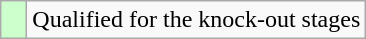<table class="wikitable">
<tr>
<td width=10px bgcolor="#ccffcc"></td>
<td>Qualified for the knock-out stages</td>
</tr>
</table>
